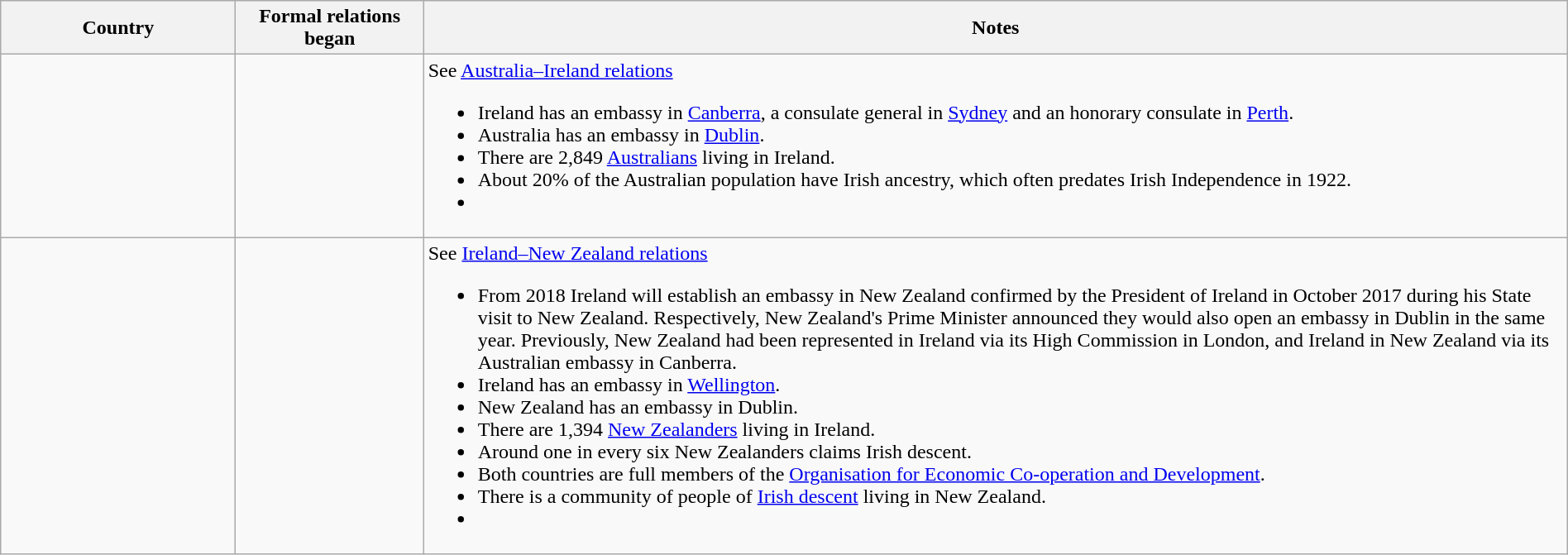<table class="wikitable sortable" style="width:100%; margin:auto;">
<tr>
<th style="width:15%;">Country</th>
<th style="width:12%;">Formal relations began</th>
<th>Notes</th>
</tr>
<tr valign="top">
<td></td>
<td></td>
<td>See <a href='#'>Australia–Ireland relations</a><br><ul><li>Ireland has an embassy in <a href='#'>Canberra</a>, a consulate general in <a href='#'>Sydney</a> and an honorary consulate in <a href='#'>Perth</a>.</li><li>Australia has an embassy in <a href='#'>Dublin</a>.</li><li>There are 2,849 <a href='#'>Australians</a> living in Ireland.</li><li>About 20% of the Australian population have Irish ancestry, which often predates Irish Independence in 1922.</li><li> </li></ul></td>
</tr>
<tr valign="top">
<td></td>
<td></td>
<td>See <a href='#'>Ireland–New Zealand relations</a><br><ul><li>From 2018 Ireland will establish an embassy in New Zealand confirmed by the President of Ireland in October 2017 during his State visit to New Zealand. Respectively, New Zealand's Prime Minister announced they would also open an embassy in Dublin in the same year. Previously, New Zealand had been represented in Ireland via its High Commission in London, and Ireland in New Zealand via its Australian embassy in Canberra.</li><li>Ireland has an embassy in <a href='#'>Wellington</a>.</li><li>New Zealand has an embassy in Dublin.</li><li>There are 1,394 <a href='#'>New Zealanders</a> living in Ireland.</li><li>Around one in every six New Zealanders claims Irish descent.</li><li>Both countries are full members of the <a href='#'>Organisation for Economic Co-operation and Development</a>.</li><li>There is a community of people of <a href='#'>Irish descent</a> living in New Zealand.</li><li> </li></ul></td>
</tr>
</table>
